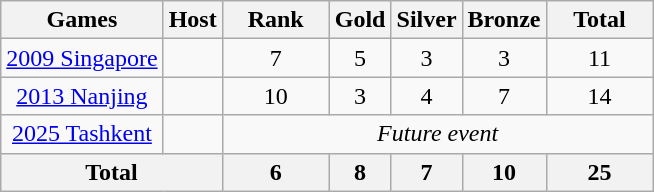<table class="wikitable sortable" style="margin-top:0; text-align:center;">
<tr>
<th>Games</th>
<th>Host</th>
<th style="width:4em;">Rank<br></th>
<th> Gold</th>
<th> Silver</th>
<th> Bronze</th>
<th style="width:4em;">Total</th>
</tr>
<tr>
<td><a href='#'>2009 Singapore</a></td>
<td></td>
<td>7</td>
<td>5</td>
<td>3</td>
<td>3</td>
<td>11</td>
</tr>
<tr>
<td><a href='#'>2013 Nanjing</a></td>
<td></td>
<td>10</td>
<td>3</td>
<td>4</td>
<td>7</td>
<td>14</td>
</tr>
<tr>
<td><a href='#'>2025 Tashkent</a></td>
<td></td>
<td colspan=5><em>Future event</em></td>
</tr>
<tr>
<th colspan=2>Total</th>
<th>6</th>
<th>8</th>
<th>7</th>
<th>10</th>
<th>25</th>
</tr>
</table>
